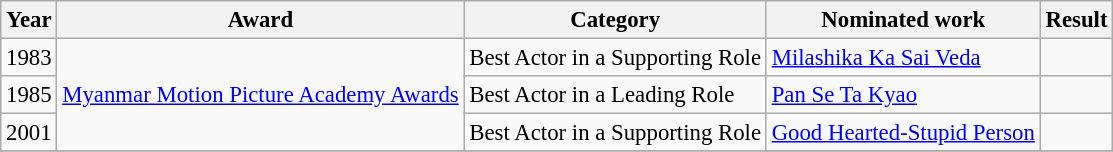<table class="wikitable" style="font-size: 95%">
<tr>
<th>Year</th>
<th>Award</th>
<th>Category</th>
<th>Nominated work</th>
<th>Result</th>
</tr>
<tr>
<td>1983</td>
<td rowspan=3><a href='#'>Myanmar Motion Picture Academy Awards</a></td>
<td>Best Actor in a Supporting Role</td>
<td><a href='#'>Milashika Ka Sai Veda</a></td>
<td></td>
</tr>
<tr>
<td>1985</td>
<td>Best Actor in a Leading Role</td>
<td><a href='#'>Pan Se Ta Kyao</a></td>
<td></td>
</tr>
<tr>
<td>2001</td>
<td>Best Actor in a Supporting Role</td>
<td><a href='#'>Good Hearted-Stupid Person</a></td>
<td></td>
</tr>
<tr>
</tr>
</table>
